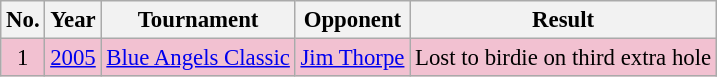<table class="wikitable" style="font-size:95%;">
<tr>
<th>No.</th>
<th>Year</th>
<th>Tournament</th>
<th>Opponent</th>
<th>Result</th>
</tr>
<tr style="background:#F2C1D1;">
<td align=center>1</td>
<td><a href='#'>2005</a></td>
<td><a href='#'>Blue Angels Classic</a></td>
<td> <a href='#'>Jim Thorpe</a></td>
<td>Lost to birdie on third extra hole</td>
</tr>
</table>
